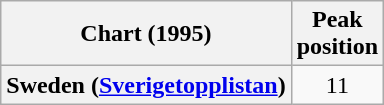<table class="wikitable plainrowheaders" style="text-align:center">
<tr>
<th scope="col">Chart (1995)</th>
<th scope="col">Peak<br>position</th>
</tr>
<tr>
<th scope="row">Sweden (<a href='#'>Sverigetopplistan</a>)</th>
<td>11</td>
</tr>
</table>
